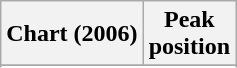<table class="wikitable sortable">
<tr>
<th>Chart (2006)</th>
<th>Peak<br>position</th>
</tr>
<tr>
</tr>
<tr>
</tr>
<tr>
</tr>
</table>
